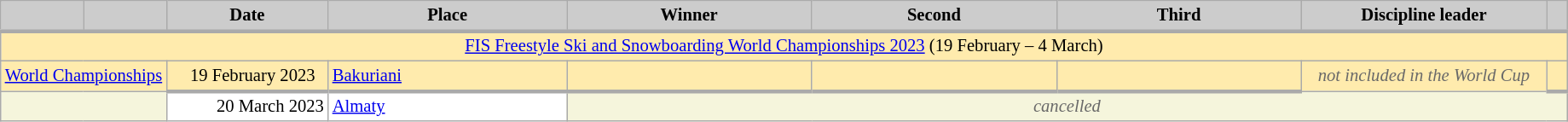<table class="wikitable plainrowheaders" style="background:#fff; font-size:86%; line-height:16px; border:grey solid 1px; border-collapse:collapse;">
<tr>
<th scope="col" style="background:#ccc; width=20 px;"></th>
<th scope="col" style="background:#ccc; width=30 px;"></th>
<th scope="col" style="background:#ccc; width:120px;">Date</th>
<th scope="col" style="background:#ccc; width:180px;">Place</th>
<th scope="col" style="background:#ccc; width:185px;">Winner</th>
<th scope="col" style="background:#ccc; width:185px;">Second</th>
<th scope="col" style="background:#ccc; width:185px;">Third</th>
<th scope="col" style="background:#ccc; width:185px;">Discipline leader</th>
<th scope="col" style="background:#ccc; width:10px;"></th>
</tr>
<tr style="background:#FFEBAD">
<td align=center style="border-top-width:3px" colspan=11><a href='#'>FIS Freestyle Ski and Snowboarding World Championships 2023</a> (19 February – 4 March)</td>
</tr>
<tr style="background:#FFEBAD">
<td colspan=2 align="center" style=color:#696969 style="border-bottom-width:3px"><a href='#'>World Championships</a></td>
<td style="border-bottom-width:3px" align="right">19 February 2023  </td>
<td style="border-bottom-width:3px"> <a href='#'>Bakuriani</a></td>
<td style="border-bottom-width:3px"></td>
<td style="border-bottom-width:3px"></td>
<td style="border-bottom-width:3px"></td>
<td align="center" style=color:#696969 style="border-bottom-width:3px"><em>not included in the World Cup</em></td>
<td style="border-bottom-width:3px"></td>
</tr>
<tr>
<td colspan=2 bgcolor="F5F5DC"></td>
<td align="right">20 March 2023</td>
<td> <a href='#'>Almaty</a></td>
<td colspan=5 align=center bgcolor="F5F5DC" style=color:#696969><em>cancelled</em></td>
</tr>
</table>
